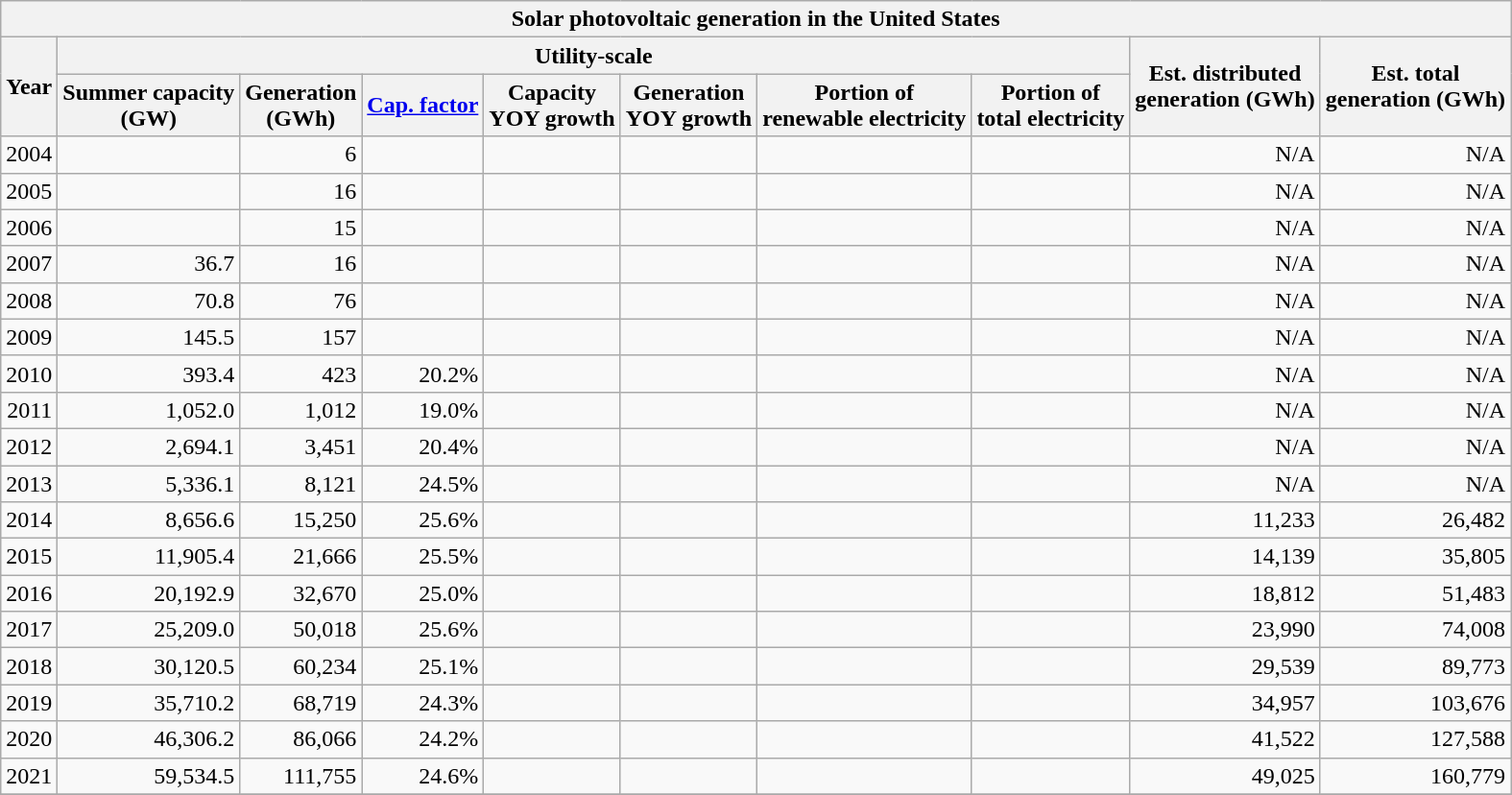<table class="wikitable  collapsible collapsed" style="text-align:right">
<tr>
<th colspan=10>Solar photovoltaic generation in the United States</th>
</tr>
<tr>
<th rowspan=2>Year</th>
<th colspan=7>Utility-scale</th>
<th rowspan=2>Est. distributed <br>generation (GWh)</th>
<th rowspan=2>Est. total <br>generation (GWh)</th>
</tr>
<tr>
<th>Summer capacity <br>(GW)</th>
<th>Generation <br>(GWh)</th>
<th><a href='#'>Cap. factor</a></th>
<th>Capacity <br>YOY growth</th>
<th>Generation<br>YOY growth</th>
<th>Portion of <br>renewable electricity</th>
<th>Portion of <br>total electricity</th>
</tr>
<tr>
<td>2004</td>
<td></td>
<td>6</td>
<td></td>
<td></td>
<td></td>
<td></td>
<td></td>
<td>N/A</td>
<td>N/A</td>
</tr>
<tr>
<td>2005</td>
<td></td>
<td>16</td>
<td></td>
<td></td>
<td></td>
<td></td>
<td></td>
<td>N/A</td>
<td>N/A</td>
</tr>
<tr>
<td>2006</td>
<td></td>
<td>15</td>
<td></td>
<td></td>
<td></td>
<td></td>
<td></td>
<td>N/A</td>
<td>N/A</td>
</tr>
<tr>
<td>2007</td>
<td>36.7</td>
<td>16</td>
<td></td>
<td></td>
<td></td>
<td></td>
<td></td>
<td>N/A</td>
<td>N/A</td>
</tr>
<tr>
<td>2008</td>
<td>70.8</td>
<td>76</td>
<td></td>
<td></td>
<td></td>
<td></td>
<td></td>
<td>N/A</td>
<td>N/A</td>
</tr>
<tr>
<td>2009</td>
<td>145.5</td>
<td>157</td>
<td></td>
<td></td>
<td></td>
<td></td>
<td></td>
<td>N/A</td>
<td>N/A</td>
</tr>
<tr>
<td>2010</td>
<td>393.4</td>
<td>423</td>
<td>20.2%</td>
<td></td>
<td></td>
<td></td>
<td></td>
<td>N/A</td>
<td>N/A</td>
</tr>
<tr>
<td>2011</td>
<td>1,052.0</td>
<td>1,012</td>
<td>19.0%</td>
<td></td>
<td></td>
<td></td>
<td></td>
<td>N/A</td>
<td>N/A</td>
</tr>
<tr>
<td>2012</td>
<td>2,694.1</td>
<td>3,451</td>
<td>20.4%</td>
<td></td>
<td></td>
<td></td>
<td></td>
<td>N/A</td>
<td>N/A</td>
</tr>
<tr>
<td>2013</td>
<td>5,336.1</td>
<td>8,121</td>
<td>24.5%</td>
<td></td>
<td></td>
<td></td>
<td></td>
<td>N/A</td>
<td>N/A</td>
</tr>
<tr>
<td>2014</td>
<td>8,656.6</td>
<td>15,250</td>
<td>25.6%</td>
<td></td>
<td></td>
<td></td>
<td></td>
<td>11,233</td>
<td>26,482</td>
</tr>
<tr>
<td>2015</td>
<td>11,905.4</td>
<td>21,666</td>
<td>25.5%</td>
<td></td>
<td></td>
<td></td>
<td></td>
<td>14,139</td>
<td>35,805</td>
</tr>
<tr>
<td>2016</td>
<td>20,192.9</td>
<td>32,670</td>
<td>25.0%</td>
<td></td>
<td></td>
<td></td>
<td></td>
<td>18,812</td>
<td>51,483</td>
</tr>
<tr>
<td>2017</td>
<td>25,209.0</td>
<td>50,018</td>
<td>25.6%</td>
<td></td>
<td></td>
<td></td>
<td></td>
<td>23,990</td>
<td>74,008</td>
</tr>
<tr>
<td>2018</td>
<td>30,120.5</td>
<td>60,234</td>
<td>25.1%</td>
<td></td>
<td></td>
<td></td>
<td></td>
<td>29,539</td>
<td>89,773</td>
</tr>
<tr>
<td>2019</td>
<td>35,710.2</td>
<td>68,719</td>
<td>24.3%</td>
<td></td>
<td></td>
<td></td>
<td></td>
<td>34,957</td>
<td>103,676</td>
</tr>
<tr>
<td>2020</td>
<td>46,306.2</td>
<td>86,066</td>
<td>24.2%</td>
<td></td>
<td></td>
<td></td>
<td></td>
<td>41,522</td>
<td>127,588</td>
</tr>
<tr>
<td>2021</td>
<td>59,534.5</td>
<td>111,755</td>
<td>24.6%</td>
<td></td>
<td></td>
<td></td>
<td></td>
<td>49,025</td>
<td>160,779</td>
</tr>
<tr>
</tr>
</table>
